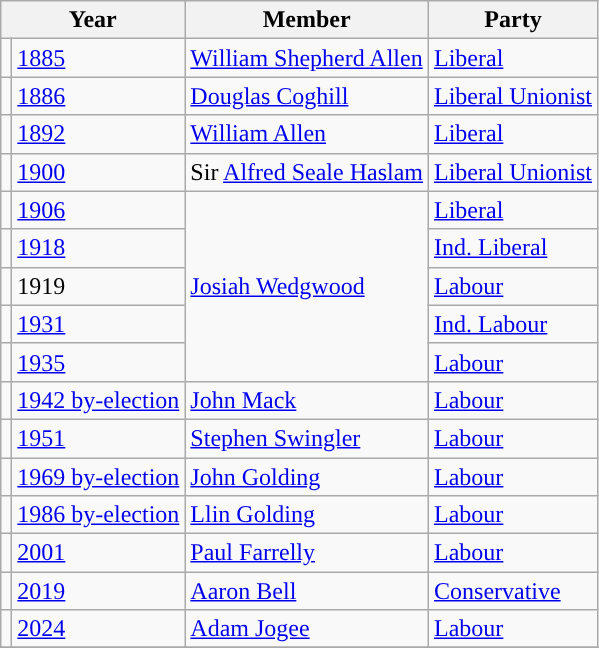<table class="wikitable">
<tr>
<th colspan="2">Year</th>
<th>Member</th>
<th>Party</th>
</tr>
<tr>
<td style="color:inherit;background-color: "></td>
<td><a href='#'>1885</a></td>
<td><a href='#'>William Shepherd Allen</a></td>
<td><a href='#'>Liberal</a></td>
</tr>
<tr>
<td style="color:inherit;background-color: "></td>
<td><a href='#'>1886</a></td>
<td><a href='#'>Douglas Coghill</a></td>
<td><a href='#'>Liberal Unionist</a></td>
</tr>
<tr>
<td style="color:inherit;background-color: "></td>
<td><a href='#'>1892</a></td>
<td><a href='#'>William Allen</a></td>
<td><a href='#'>Liberal</a></td>
</tr>
<tr>
<td style="color:inherit;background-color: "></td>
<td><a href='#'>1900</a></td>
<td>Sir <a href='#'>Alfred Seale Haslam</a></td>
<td><a href='#'>Liberal Unionist</a></td>
</tr>
<tr>
<td style="color:inherit;background-color: "></td>
<td><a href='#'>1906</a></td>
<td rowspan="5"><a href='#'>Josiah Wedgwood</a></td>
<td><a href='#'>Liberal</a></td>
</tr>
<tr>
<td style="color:inherit;background-color: "></td>
<td><a href='#'>1918</a></td>
<td><a href='#'>Ind. Liberal</a></td>
</tr>
<tr>
<td style="color:inherit;background-color: "></td>
<td>1919</td>
<td><a href='#'>Labour</a></td>
</tr>
<tr>
<td style="color:inherit;background-color: "></td>
<td><a href='#'>1931</a></td>
<td><a href='#'>Ind. Labour</a></td>
</tr>
<tr>
<td style="color:inherit;background-color: "></td>
<td><a href='#'>1935</a></td>
<td><a href='#'>Labour</a></td>
</tr>
<tr>
<td style="color:inherit;background-color: "></td>
<td><a href='#'>1942 by-election</a></td>
<td><a href='#'>John Mack</a></td>
<td><a href='#'>Labour</a></td>
</tr>
<tr>
<td style="color:inherit;background-color: "></td>
<td><a href='#'>1951</a></td>
<td><a href='#'>Stephen Swingler</a></td>
<td><a href='#'>Labour</a></td>
</tr>
<tr>
<td style="color:inherit;background-color: "></td>
<td><a href='#'>1969 by-election</a></td>
<td><a href='#'>John Golding</a></td>
<td><a href='#'>Labour</a></td>
</tr>
<tr>
<td style="color:inherit;background-color: "></td>
<td><a href='#'>1986 by-election</a></td>
<td><a href='#'>Llin Golding</a></td>
<td><a href='#'>Labour</a></td>
</tr>
<tr>
<td style="color:inherit;background-color: "></td>
<td><a href='#'>2001</a></td>
<td><a href='#'>Paul Farrelly</a></td>
<td><a href='#'>Labour</a></td>
</tr>
<tr>
<td style="color:inherit;background-color: "></td>
<td><a href='#'>2019</a></td>
<td><a href='#'>Aaron Bell</a></td>
<td><a href='#'>Conservative</a></td>
</tr>
<tr>
<td style="color:inherit;background-color: "></td>
<td><a href='#'>2024</a></td>
<td><a href='#'>Adam Jogee</a></td>
<td><a href='#'>Labour</a></td>
</tr>
<tr>
</tr>
</table>
